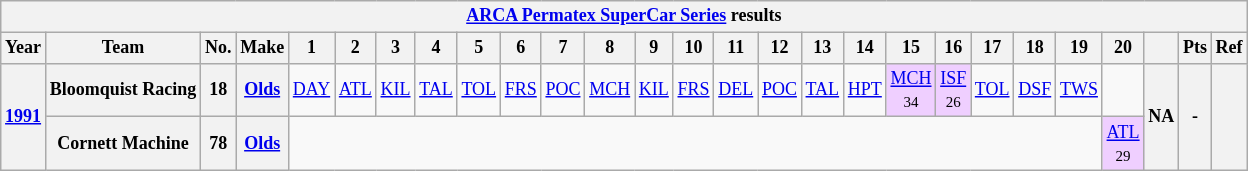<table class="wikitable" style="text-align:center; font-size:75%">
<tr>
<th colspan=45><a href='#'>ARCA Permatex SuperCar Series</a> results</th>
</tr>
<tr>
<th>Year</th>
<th>Team</th>
<th>No.</th>
<th>Make</th>
<th>1</th>
<th>2</th>
<th>3</th>
<th>4</th>
<th>5</th>
<th>6</th>
<th>7</th>
<th>8</th>
<th>9</th>
<th>10</th>
<th>11</th>
<th>12</th>
<th>13</th>
<th>14</th>
<th>15</th>
<th>16</th>
<th>17</th>
<th>18</th>
<th>19</th>
<th>20</th>
<th></th>
<th>Pts</th>
<th>Ref</th>
</tr>
<tr>
<th rowspan=2><a href='#'>1991</a></th>
<th>Bloomquist Racing</th>
<th>18</th>
<th><a href='#'>Olds</a></th>
<td><a href='#'>DAY</a></td>
<td><a href='#'>ATL</a></td>
<td><a href='#'>KIL</a></td>
<td><a href='#'>TAL</a></td>
<td><a href='#'>TOL</a></td>
<td><a href='#'>FRS</a></td>
<td><a href='#'>POC</a></td>
<td><a href='#'>MCH</a></td>
<td><a href='#'>KIL</a></td>
<td><a href='#'>FRS</a></td>
<td><a href='#'>DEL</a></td>
<td><a href='#'>POC</a></td>
<td><a href='#'>TAL</a></td>
<td><a href='#'>HPT</a></td>
<td style="background:#EFCFFF;"><a href='#'>MCH</a><br><small>34</small></td>
<td style="background:#EFCFFF;"><a href='#'>ISF</a><br><small>26</small></td>
<td><a href='#'>TOL</a></td>
<td><a href='#'>DSF</a></td>
<td><a href='#'>TWS</a></td>
<td></td>
<th rowspan=2>NA</th>
<th rowspan=2>-</th>
<th rowspan=2></th>
</tr>
<tr>
<th>Cornett Machine</th>
<th>78</th>
<th><a href='#'>Olds</a></th>
<td colspan=19></td>
<td style="background:#EFCFFF;"><a href='#'>ATL</a><br><small>29</small></td>
</tr>
</table>
